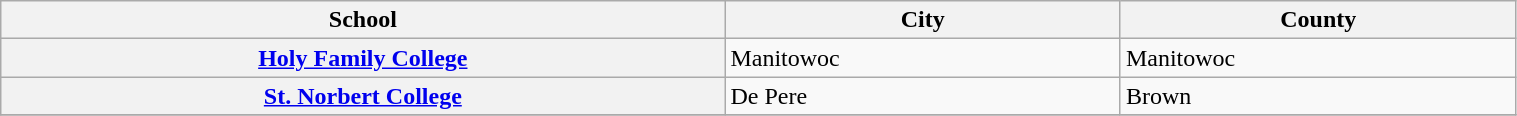<table class="wikitable" width=80%>
<tr>
<th align=center bgcolor="#e5e5e5"><strong>School</strong></th>
<th align=center bgcolor="#e5e5e5"><strong>City</strong></th>
<th align=center bgcolor="#e5e5e5"><strong>County</strong></th>
</tr>
<tr>
<th><a href='#'>Holy Family College</a></th>
<td>Manitowoc</td>
<td>Manitowoc</td>
</tr>
<tr>
<th><a href='#'>St. Norbert College</a></th>
<td>De Pere</td>
<td>Brown</td>
</tr>
<tr>
</tr>
</table>
